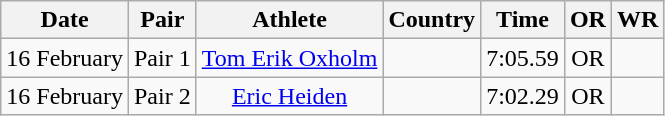<table class="wikitable" style="text-align:center">
<tr>
<th>Date</th>
<th>Pair</th>
<th>Athlete</th>
<th>Country</th>
<th>Time</th>
<th>OR</th>
<th>WR</th>
</tr>
<tr>
<td>16 February</td>
<td>Pair 1</td>
<td><a href='#'>Tom Erik Oxholm</a></td>
<td></td>
<td>7:05.59</td>
<td>OR</td>
<td></td>
</tr>
<tr>
<td>16 February</td>
<td>Pair 2</td>
<td><a href='#'>Eric Heiden</a></td>
<td></td>
<td>7:02.29</td>
<td>OR</td>
<td></td>
</tr>
</table>
